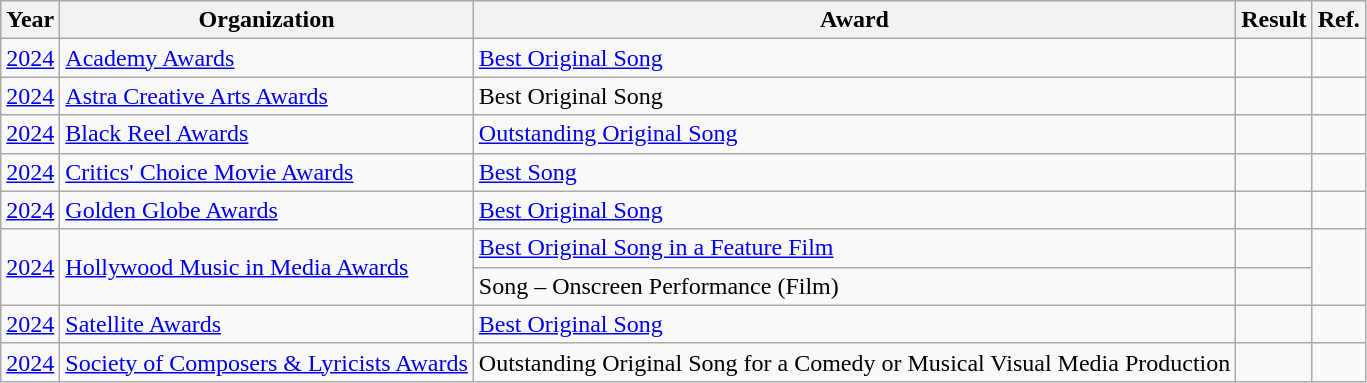<table class="wikitable plainrowheaders">
<tr>
<th>Year</th>
<th>Organization</th>
<th>Award</th>
<th>Result</th>
<th>Ref.</th>
</tr>
<tr>
<td><a href='#'>2024</a></td>
<td><a href='#'>Academy Awards</a></td>
<td><a href='#'>Best Original Song</a></td>
<td></td>
<td style="text-align:center;"></td>
</tr>
<tr>
<td><a href='#'>2024</a></td>
<td><a href='#'>Astra Creative Arts Awards</a></td>
<td>Best Original Song</td>
<td></td>
<td style="text-align:center;"></td>
</tr>
<tr>
<td><a href='#'>2024</a></td>
<td><a href='#'>Black Reel Awards</a></td>
<td><a href='#'>Outstanding Original Song</a></td>
<td></td>
<td style="text-align:center;"></td>
</tr>
<tr>
<td><a href='#'>2024</a></td>
<td><a href='#'>Critics' Choice Movie Awards</a></td>
<td><a href='#'>Best Song</a></td>
<td></td>
<td style="text-align:center;"></td>
</tr>
<tr>
<td><a href='#'>2024</a></td>
<td><a href='#'>Golden Globe Awards</a></td>
<td><a href='#'>Best Original Song</a></td>
<td></td>
<td style="text-align:center;"></td>
</tr>
<tr>
<td rowspan=2><a href='#'>2024</a></td>
<td rowspan=2><a href='#'>Hollywood Music in Media Awards</a></td>
<td><a href='#'>Best Original Song in a Feature Film</a></td>
<td></td>
<td rowspan=2 style="text-align:center;"></td>
</tr>
<tr>
<td>Song – Onscreen Performance (Film)</td>
<td></td>
</tr>
<tr>
<td><a href='#'>2024</a></td>
<td><a href='#'>Satellite Awards</a></td>
<td><a href='#'>Best Original Song</a></td>
<td></td>
<td style="text-align:center;"></td>
</tr>
<tr>
<td><a href='#'>2024</a></td>
<td><a href='#'>Society of Composers & Lyricists Awards</a></td>
<td>Outstanding Original Song for a Comedy or Musical Visual Media Production</td>
<td></td>
<td style="text-align:center;"></td>
</tr>
</table>
